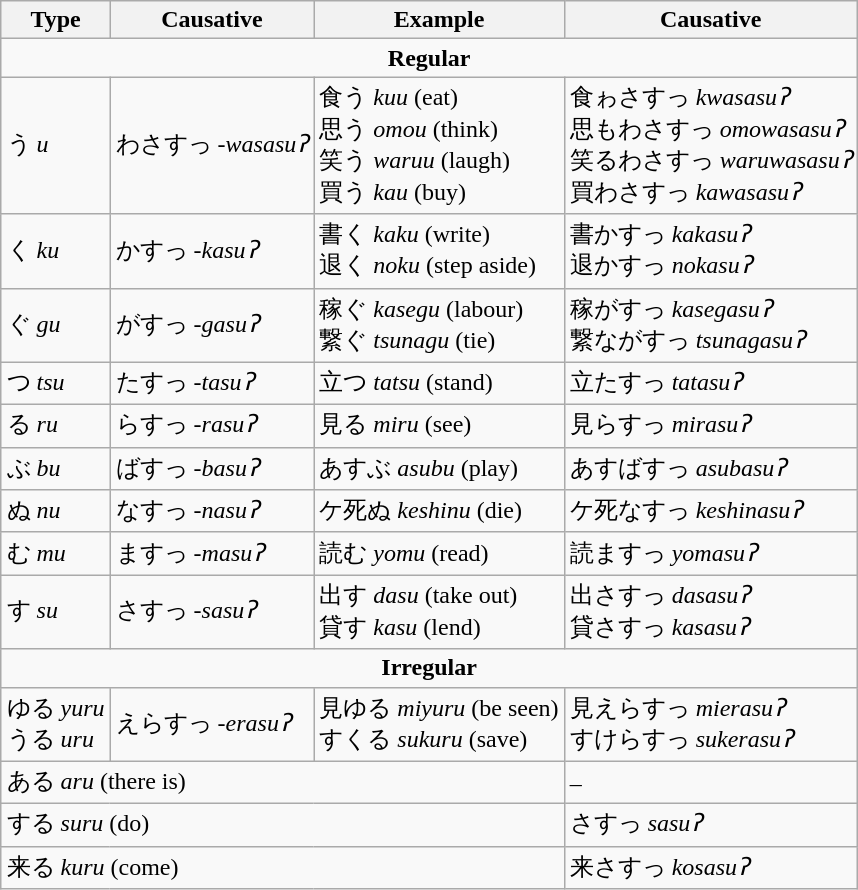<table class="wikitable"  style="float:right; margin-left:15px; margin-top:0px">
<tr>
<th>Type</th>
<th>Causative</th>
<th>Example</th>
<th>Causative</th>
</tr>
<tr>
<td colspan = 4 align="center"><strong>Regular</strong></td>
</tr>
<tr>
<td>う <em>u</em></td>
<td>わさすっ <em>-wasasuʔ</em></td>
<td>食う <em>kuu</em> (eat)<br> 思う <em>omou</em> (think)<br> 笑う <em>waruu</em> (laugh)<br>買う <em>kau</em> (buy)</td>
<td>食ゎさすっ <em>kwasasuʔ</em><br> 思もわさすっ <em>omowasasuʔ</em><br> 笑るわさすっ <em>waruwasasuʔ</em><br>買わさすっ <em>kawasasuʔ</em></td>
</tr>
<tr>
<td>く <em>ku</em></td>
<td>かすっ <em>-kasuʔ</em></td>
<td>書く <em>kaku</em> (write)<br>退く <em>noku</em> (step aside)</td>
<td>書かすっ <em>kakasuʔ</em><br>退かすっ <em>nokasuʔ</em></td>
</tr>
<tr>
<td>ぐ <em>gu</em></td>
<td>がすっ <em>-gasuʔ</em></td>
<td>稼ぐ <em>kasegu</em> (labour)<br>繋ぐ <em>tsunagu</em> (tie)</td>
<td>稼がすっ <em>kasegasuʔ</em><br>繋ながすっ <em>tsunagasuʔ</em></td>
</tr>
<tr>
<td>つ <em>tsu</em></td>
<td>たすっ <em>-tasuʔ</em></td>
<td>立つ <em>tatsu</em> (stand)</td>
<td>立たすっ <em>tatasuʔ</em></td>
</tr>
<tr>
<td>る <em>ru</em></td>
<td>らすっ <em>-rasuʔ</em></td>
<td>見る <em>miru</em> (see)</td>
<td>見らすっ <em>mirasuʔ</em></td>
</tr>
<tr>
<td>ぶ <em>bu</em></td>
<td>ばすっ <em>-basuʔ</em></td>
<td>あすぶ <em>asubu</em> (play)</td>
<td>あすばすっ <em>asubasuʔ</em></td>
</tr>
<tr>
<td>ぬ <em>nu</em></td>
<td>なすっ <em>-nasuʔ</em></td>
<td>ケ死ぬ <em>keshinu</em> (die)</td>
<td>ケ死なすっ <em>keshinasuʔ</em></td>
</tr>
<tr>
<td>む <em>mu</em></td>
<td>ますっ <em>-masuʔ</em></td>
<td>読む <em>yomu</em> (read)</td>
<td>読ますっ <em>yomasuʔ</em></td>
</tr>
<tr>
<td>す <em>su</em></td>
<td>さすっ <em>-sasuʔ</em></td>
<td>出す <em>dasu</em> (take out)<br>貸す <em>kasu</em> (lend)</td>
<td>出さすっ <em>dasasuʔ</em><br>貸さすっ <em>kasasuʔ</em></td>
</tr>
<tr>
<td colspan = 4 align="center"><strong>Irregular</strong></td>
</tr>
<tr>
<td>ゆる <em>yuru</em><br>うる <em>uru</em></td>
<td>えらすっ <em>-erasuʔ</em></td>
<td>見ゆる <em>miyuru</em> (be seen)<br>すくる <em>sukuru</em> (save)</td>
<td>見えらすっ <em>mierasuʔ</em><br>すけらすっ <em>sukerasuʔ</em></td>
</tr>
<tr>
<td colspan="3">ある <em>aru</em> (there is)</td>
<td>–</td>
</tr>
<tr>
<td colspan="3">する <em>suru</em> (do)</td>
<td>さすっ <em>sasuʔ</em></td>
</tr>
<tr>
<td colspan="3">来る <em>kuru</em> (come)</td>
<td>来さすっ <em>kosasuʔ</em></td>
</tr>
</table>
